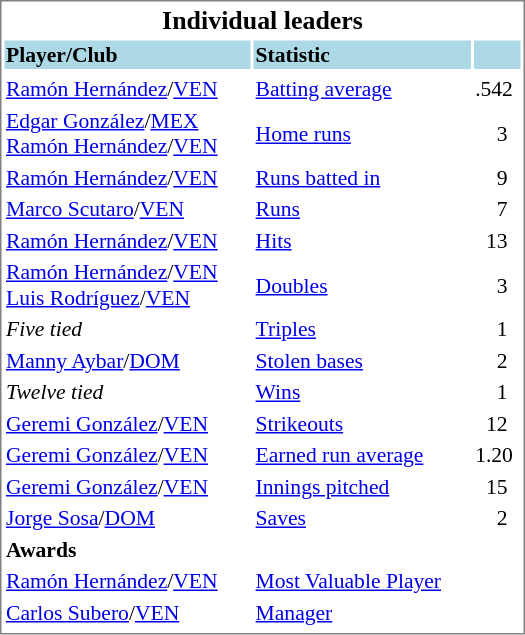<table cellpadding="1" width="350px" style="font-size: 90%; border: 1px solid gray;">
<tr align="center" style="font-size: larger;">
<td colspan=6><strong>Individual leaders</strong></td>
</tr>
<tr style="background:lightblue;">
<td><strong>Player/Club</strong></td>
<td><strong>Statistic</strong></td>
<td></td>
</tr>
<tr align="center" style="vertical-align: middle;" style="background:lightblue;">
</tr>
<tr>
<td><a href='#'>Ramón Hernández</a>/<a href='#'>VEN</a></td>
<td><a href='#'>Batting average</a></td>
<td>.542</td>
</tr>
<tr>
<td><a href='#'>Edgar González</a>/<a href='#'>MEX</a>  <br> <a href='#'>Ramón Hernández</a>/<a href='#'>VEN</a></td>
<td><a href='#'>Home runs</a></td>
<td>     3</td>
</tr>
<tr>
<td><a href='#'>Ramón Hernández</a>/<a href='#'>VEN</a></td>
<td><a href='#'>Runs batted in</a></td>
<td>     9</td>
</tr>
<tr>
<td><a href='#'>Marco Scutaro</a>/<a href='#'>VEN</a></td>
<td><a href='#'>Runs</a></td>
<td>     7</td>
</tr>
<tr>
<td><a href='#'>Ramón Hernández</a>/<a href='#'>VEN</a></td>
<td><a href='#'>Hits</a></td>
<td>  13</td>
</tr>
<tr>
<td><a href='#'>Ramón Hernández</a>/<a href='#'>VEN</a>  <br> <a href='#'>Luis Rodríguez</a>/<a href='#'>VEN</a></td>
<td><a href='#'>Doubles</a></td>
<td>     3</td>
</tr>
<tr>
<td><em>Five tied</em></td>
<td><a href='#'>Triples</a></td>
<td>    1</td>
</tr>
<tr>
<td><a href='#'>Manny Aybar</a>/<a href='#'>DOM</a></td>
<td><a href='#'>Stolen bases</a></td>
<td>     2</td>
</tr>
<tr>
<td><em>Twelve tied</em></td>
<td><a href='#'>Wins</a></td>
<td>     1</td>
</tr>
<tr>
<td><a href='#'>Geremi González</a>/<a href='#'>VEN</a></td>
<td><a href='#'>Strikeouts</a></td>
<td>  12</td>
</tr>
<tr>
<td><a href='#'>Geremi González</a>/<a href='#'>VEN</a></td>
<td><a href='#'>Earned run average</a></td>
<td>1.20</td>
</tr>
<tr>
<td><a href='#'>Geremi González</a>/<a href='#'>VEN</a></td>
<td><a href='#'>Innings pitched</a></td>
<td>  15</td>
</tr>
<tr>
<td><a href='#'>Jorge Sosa</a>/<a href='#'>DOM</a></td>
<td><a href='#'>Saves</a></td>
<td>     2</td>
</tr>
<tr>
<td><strong>Awards</strong></td>
</tr>
<tr>
<td><a href='#'>Ramón Hernández</a>/<a href='#'>VEN</a></td>
<td><a href='#'>Most Valuable Player</a></td>
</tr>
<tr>
<td><a href='#'>Carlos Subero</a>/<a href='#'>VEN</a></td>
<td><a href='#'>Manager</a></td>
</tr>
<tr>
</tr>
</table>
